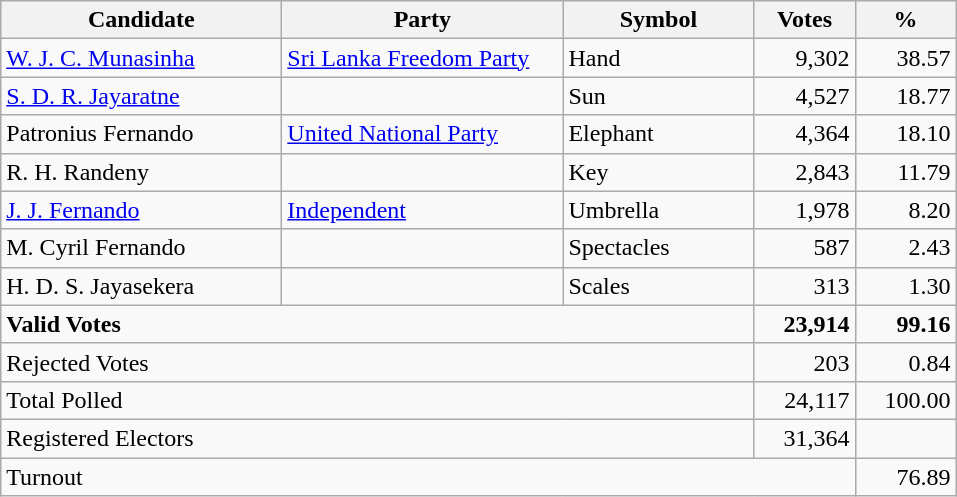<table class="wikitable" border="1" style="text-align:right;">
<tr>
<th align=left width="180">Candidate</th>
<th align=left width="180">Party</th>
<th align=left width="120">Symbol</th>
<th align=left width="60">Votes</th>
<th align=left width="60">%</th>
</tr>
<tr>
<td align=left><a href='#'>W. J. C. Munasinha</a></td>
<td align=left><a href='#'>Sri Lanka Freedom Party</a></td>
<td align=left>Hand</td>
<td>9,302</td>
<td>38.57</td>
</tr>
<tr>
<td align=left><a href='#'>S. D. R. Jayaratne</a></td>
<td align=left></td>
<td align=left>Sun</td>
<td>4,527</td>
<td>18.77</td>
</tr>
<tr>
<td align=left>Patronius Fernando</td>
<td align=left><a href='#'>United National Party</a></td>
<td align=left>Elephant</td>
<td>4,364</td>
<td>18.10</td>
</tr>
<tr>
<td align=left>R. H. Randeny</td>
<td align=left></td>
<td align=left>Key</td>
<td>2,843</td>
<td>11.79</td>
</tr>
<tr>
<td align=left><a href='#'>J. J. Fernando</a></td>
<td align=left><a href='#'>Independent</a></td>
<td align=left>Umbrella</td>
<td>1,978</td>
<td>8.20</td>
</tr>
<tr>
<td align=left>M. Cyril Fernando</td>
<td align=left></td>
<td align=left>Spectacles</td>
<td>587</td>
<td>2.43</td>
</tr>
<tr>
<td align=left>H. D. S. Jayasekera</td>
<td align=left></td>
<td align=left>Scales</td>
<td>313</td>
<td>1.30</td>
</tr>
<tr>
<td align=left colspan=3><strong>Valid Votes</strong></td>
<td><strong>23,914</strong></td>
<td><strong>99.16</strong></td>
</tr>
<tr>
<td align=left colspan=3>Rejected Votes</td>
<td>203</td>
<td>0.84</td>
</tr>
<tr>
<td align=left colspan=3>Total Polled</td>
<td>24,117</td>
<td>100.00</td>
</tr>
<tr>
<td align=left colspan=3>Registered Electors</td>
<td>31,364</td>
<td></td>
</tr>
<tr>
<td align=left colspan=4>Turnout</td>
<td>76.89</td>
</tr>
</table>
